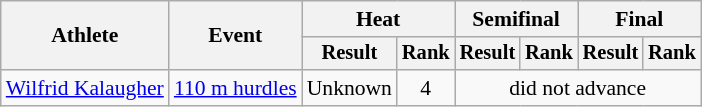<table class="wikitable" style="font-size:90%">
<tr>
<th rowspan=2>Athlete</th>
<th rowspan=2>Event</th>
<th colspan=2>Heat</th>
<th colspan=2>Semifinal</th>
<th colspan=2>Final</th>
</tr>
<tr style="font-size:95%">
<th>Result</th>
<th>Rank</th>
<th>Result</th>
<th>Rank</th>
<th>Result</th>
<th>Rank</th>
</tr>
<tr align=center>
<td align=left><a href='#'>Wilfrid Kalaugher</a></td>
<td align=left><a href='#'>110 m hurdles</a></td>
<td>Unknown</td>
<td>4</td>
<td colspan=4>did not advance</td>
</tr>
</table>
